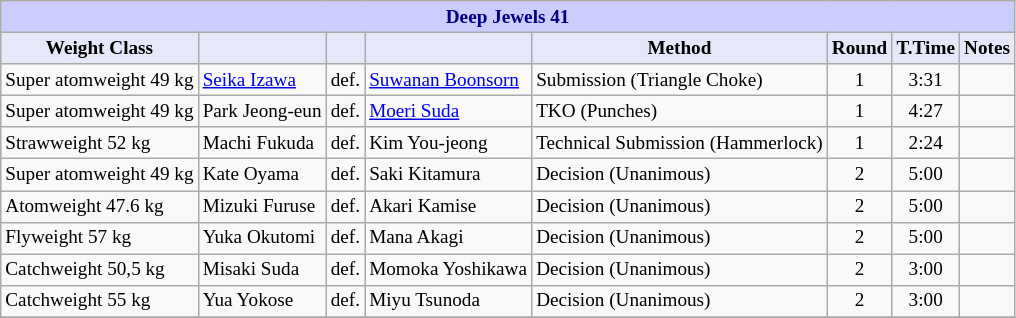<table class="wikitable" style="font-size: 80%;">
<tr>
<th colspan="8" style="background-color: #ccf; color: #000080; text-align: center;"><strong>Deep Jewels 41</strong></th>
</tr>
<tr>
<th colspan="1" style="background-color: #E6E8FA; color: #000000; text-align: center;">Weight Class</th>
<th colspan="1" style="background-color: #E6E8FA; color: #000000; text-align: center;"></th>
<th colspan="1" style="background-color: #E6E8FA; color: #000000; text-align: center;"></th>
<th colspan="1" style="background-color: #E6E8FA; color: #000000; text-align: center;"></th>
<th colspan="1" style="background-color: #E6E8FA; color: #000000; text-align: center;">Method</th>
<th colspan="1" style="background-color: #E6E8FA; color: #000000; text-align: center;">Round</th>
<th colspan="1" style="background-color: #E6E8FA; color: #000000; text-align: center;">T.Time</th>
<th colspan="1" style="background-color: #E6E8FA; color: #000000; text-align: center;">Notes</th>
</tr>
<tr>
<td>Super atomweight 49 kg</td>
<td> <a href='#'>Seika Izawa</a></td>
<td align="center">def.</td>
<td> <a href='#'>Suwanan Boonsorn</a></td>
<td>Submission (Triangle Choke)</td>
<td align="center">1</td>
<td align="center">3:31</td>
<td></td>
</tr>
<tr>
<td>Super atomweight 49 kg</td>
<td> Park Jeong-eun</td>
<td align="center">def.</td>
<td> <a href='#'>Moeri Suda</a></td>
<td>TKO (Punches)</td>
<td align="center">1</td>
<td align="center">4:27</td>
<td></td>
</tr>
<tr>
<td>Strawweight 52 kg</td>
<td> Machi Fukuda</td>
<td align="center">def.</td>
<td> Kim You-jeong</td>
<td>Technical Submission (Hammerlock)</td>
<td align="center">1</td>
<td align="center">2:24</td>
<td></td>
</tr>
<tr>
<td>Super atomweight 49 kg</td>
<td> Kate Oyama</td>
<td align="center">def.</td>
<td> Saki Kitamura</td>
<td>Decision (Unanimous)</td>
<td align="center">2</td>
<td align="center">5:00</td>
<td></td>
</tr>
<tr>
<td>Atomweight 47.6 kg</td>
<td> Mizuki Furuse</td>
<td align="center">def.</td>
<td> Akari Kamise</td>
<td>Decision (Unanimous)</td>
<td align="center">2</td>
<td align="center">5:00</td>
<td></td>
</tr>
<tr>
<td>Flyweight 57 kg</td>
<td> Yuka Okutomi</td>
<td align="center">def.</td>
<td> Mana Akagi</td>
<td>Decision (Unanimous)</td>
<td align="center">2</td>
<td align="center">5:00</td>
<td></td>
</tr>
<tr>
<td>Catchweight 50,5 kg</td>
<td> Misaki Suda</td>
<td align="center">def.</td>
<td> Momoka Yoshikawa</td>
<td>Decision (Unanimous)</td>
<td align="center">2</td>
<td align="center">3:00</td>
<td></td>
</tr>
<tr>
<td>Catchweight 55 kg</td>
<td> Yua Yokose</td>
<td align="center">def.</td>
<td> Miyu Tsunoda</td>
<td>Decision (Unanimous)</td>
<td align="center">2</td>
<td align="center">3:00</td>
<td></td>
</tr>
<tr>
</tr>
</table>
